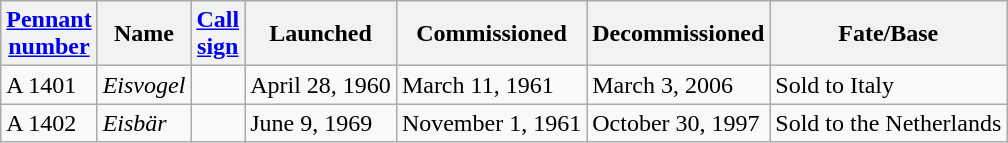<table class="wikitable">
<tr>
<th><a href='#'>Pennant<br>number</a></th>
<th>Name</th>
<th><a href='#'>Call<br>sign</a></th>
<th>Launched</th>
<th>Commissioned</th>
<th>Decommissioned</th>
<th>Fate/Base</th>
</tr>
<tr>
<td>A 1401</td>
<td><em>Eisvogel</em></td>
<td></td>
<td>April 28, 1960</td>
<td>March 11, 1961</td>
<td>March 3, 2006</td>
<td>Sold to Italy</td>
</tr>
<tr>
<td>A 1402</td>
<td><em>Eisbär</em></td>
<td></td>
<td>June 9, 1969</td>
<td>November 1, 1961</td>
<td>October 30, 1997</td>
<td>Sold to the Netherlands</td>
</tr>
</table>
